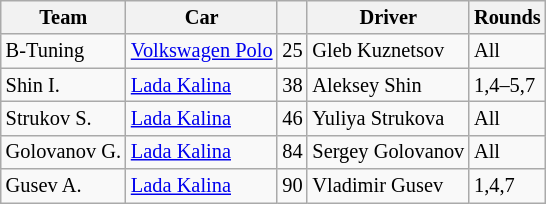<table class="wikitable" style="font-size: 85%">
<tr>
<th>Team</th>
<th>Car</th>
<th></th>
<th>Driver</th>
<th>Rounds</th>
</tr>
<tr>
<td>B-Tuning</td>
<td><a href='#'>Volkswagen Polo</a></td>
<td>25</td>
<td>Gleb Kuznetsov</td>
<td>All</td>
</tr>
<tr>
<td>Shin I.</td>
<td><a href='#'>Lada Kalina</a></td>
<td>38</td>
<td>Aleksey Shin</td>
<td>1,4–5,7</td>
</tr>
<tr>
<td>Strukov S.</td>
<td><a href='#'>Lada Kalina</a></td>
<td>46</td>
<td>Yuliya Strukova</td>
<td>All</td>
</tr>
<tr>
<td>Golovanov G.</td>
<td><a href='#'>Lada Kalina</a></td>
<td>84</td>
<td>Sergey Golovanov</td>
<td>All</td>
</tr>
<tr>
<td>Gusev A.</td>
<td><a href='#'>Lada Kalina</a></td>
<td>90</td>
<td>Vladimir Gusev</td>
<td>1,4,7</td>
</tr>
</table>
